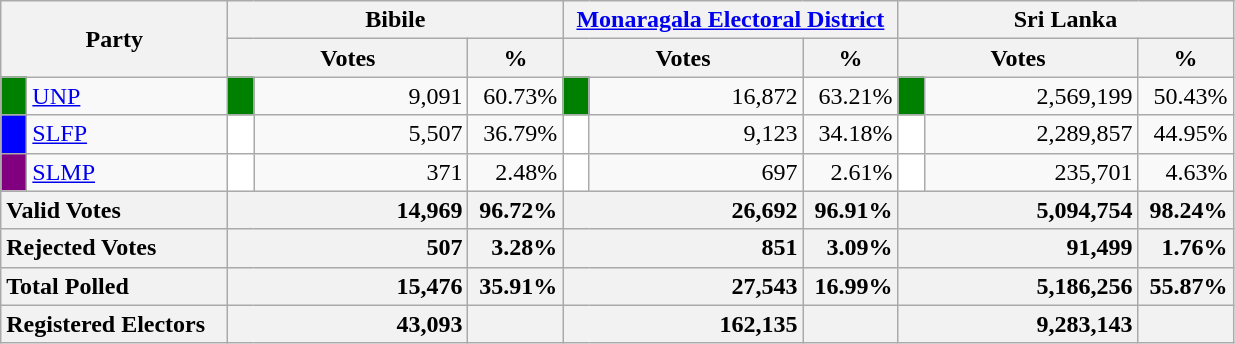<table class="wikitable">
<tr>
<th colspan="2" width="144px"rowspan="2">Party</th>
<th colspan="3" width="216px">Bibile</th>
<th colspan="3" width="216px"><a href='#'>Monaragala Electoral District</a></th>
<th colspan="3" width="216px">Sri Lanka</th>
</tr>
<tr>
<th colspan="2" width="144px">Votes</th>
<th>%</th>
<th colspan="2" width="144px">Votes</th>
<th>%</th>
<th colspan="2" width="144px">Votes</th>
<th>%</th>
</tr>
<tr>
<td style="background-color:green;" width="10px"></td>
<td style="text-align:left;"><a href='#'>UNP</a></td>
<td style="background-color:green;" width="10px"></td>
<td style="text-align:right;">9,091</td>
<td style="text-align:right;">60.73%</td>
<td style="background-color:green;" width="10px"></td>
<td style="text-align:right;">16,872</td>
<td style="text-align:right;">63.21%</td>
<td style="background-color:green;" width="10px"></td>
<td style="text-align:right;">2,569,199</td>
<td style="text-align:right;">50.43%</td>
</tr>
<tr>
<td style="background-color:blue;" width="10px"></td>
<td style="text-align:left;"><a href='#'>SLFP</a></td>
<td style="background-color:white;" width="10px"></td>
<td style="text-align:right;">5,507</td>
<td style="text-align:right;">36.79%</td>
<td style="background-color:white;" width="10px"></td>
<td style="text-align:right;">9,123</td>
<td style="text-align:right;">34.18%</td>
<td style="background-color:white;" width="10px"></td>
<td style="text-align:right;">2,289,857</td>
<td style="text-align:right;">44.95%</td>
</tr>
<tr>
<td style="background-color:purple;" width="10px"></td>
<td style="text-align:left;"><a href='#'>SLMP</a></td>
<td style="background-color:white;" width="10px"></td>
<td style="text-align:right;">371</td>
<td style="text-align:right;">2.48%</td>
<td style="background-color:white;" width="10px"></td>
<td style="text-align:right;">697</td>
<td style="text-align:right;">2.61%</td>
<td style="background-color:white;" width="10px"></td>
<td style="text-align:right;">235,701</td>
<td style="text-align:right;">4.63%</td>
</tr>
<tr>
<th colspan="2" width="144px"style="text-align:left;">Valid Votes</th>
<th style="text-align:right;"colspan="2" width="144px">14,969</th>
<th style="text-align:right;">96.72%</th>
<th style="text-align:right;"colspan="2" width="144px">26,692</th>
<th style="text-align:right;">96.91%</th>
<th style="text-align:right;"colspan="2" width="144px">5,094,754</th>
<th style="text-align:right;">98.24%</th>
</tr>
<tr>
<th colspan="2" width="144px"style="text-align:left;">Rejected Votes</th>
<th style="text-align:right;"colspan="2" width="144px">507</th>
<th style="text-align:right;">3.28%</th>
<th style="text-align:right;"colspan="2" width="144px">851</th>
<th style="text-align:right;">3.09%</th>
<th style="text-align:right;"colspan="2" width="144px">91,499</th>
<th style="text-align:right;">1.76%</th>
</tr>
<tr>
<th colspan="2" width="144px"style="text-align:left;">Total Polled</th>
<th style="text-align:right;"colspan="2" width="144px">15,476</th>
<th style="text-align:right;">35.91%</th>
<th style="text-align:right;"colspan="2" width="144px">27,543</th>
<th style="text-align:right;">16.99%</th>
<th style="text-align:right;"colspan="2" width="144px">5,186,256</th>
<th style="text-align:right;">55.87%</th>
</tr>
<tr>
<th colspan="2" width="144px"style="text-align:left;">Registered Electors</th>
<th style="text-align:right;"colspan="2" width="144px">43,093</th>
<th></th>
<th style="text-align:right;"colspan="2" width="144px">162,135</th>
<th></th>
<th style="text-align:right;"colspan="2" width="144px">9,283,143</th>
<th></th>
</tr>
</table>
